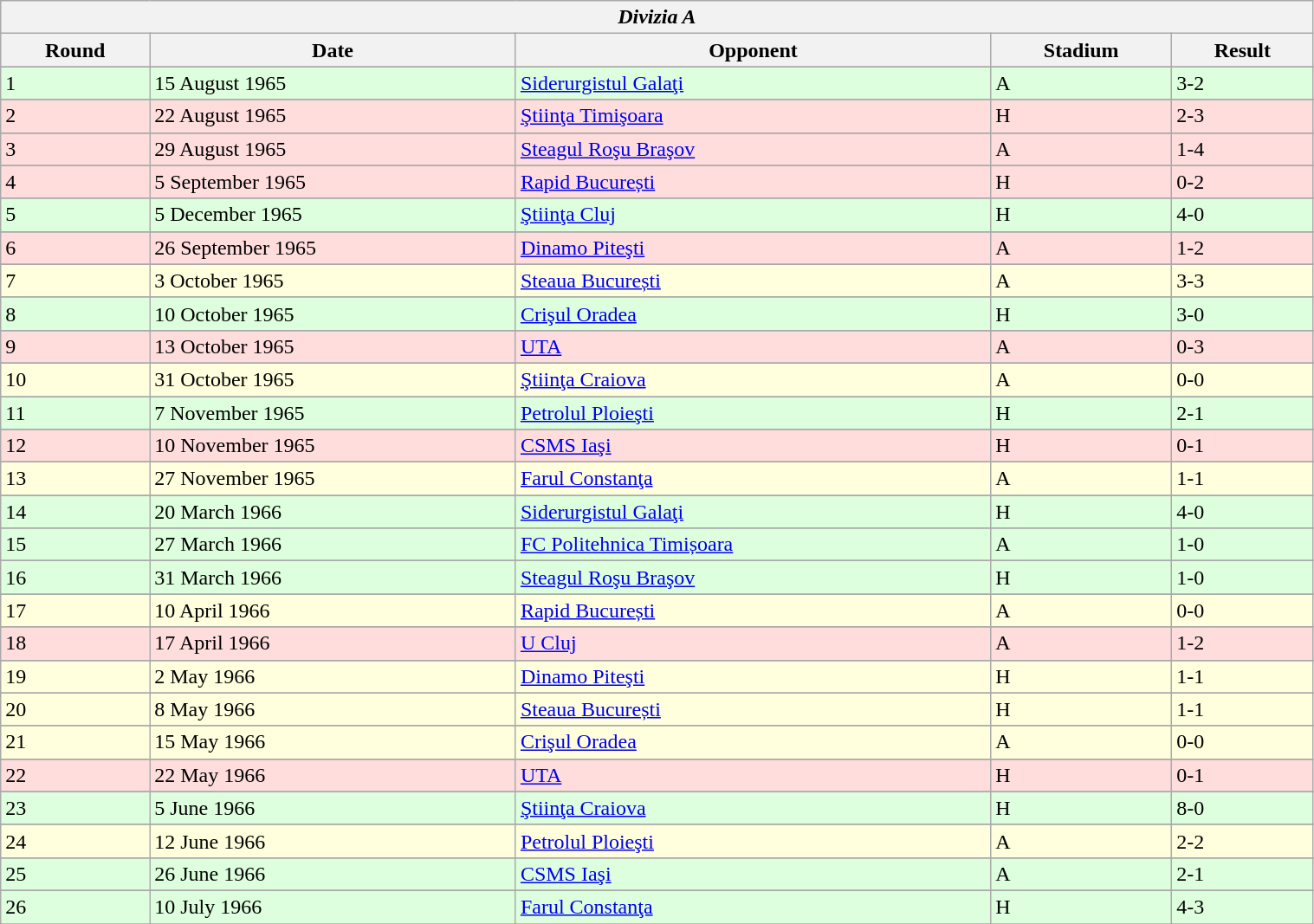<table class="wikitable" style="width:80%;">
<tr>
<th colspan="5" style="text-align:center;"><em>Divizia A</em></th>
</tr>
<tr>
<th>Round</th>
<th>Date</th>
<th>Opponent</th>
<th>Stadium</th>
<th>Result</th>
</tr>
<tr>
</tr>
<tr bgcolor="#ddffdd">
<td>1</td>
<td>15 August 1965</td>
<td><a href='#'>Siderurgistul Galaţi</a></td>
<td>A</td>
<td>3-2</td>
</tr>
<tr>
</tr>
<tr bgcolor="#ffdddd">
<td>2</td>
<td>22 August 1965</td>
<td><a href='#'>Ştiinţa Timişoara</a></td>
<td>H</td>
<td>2-3</td>
</tr>
<tr>
</tr>
<tr bgcolor="#ffdddd">
<td>3</td>
<td>29 August 1965</td>
<td><a href='#'>Steagul Roşu Braşov</a></td>
<td>A</td>
<td>1-4</td>
</tr>
<tr>
</tr>
<tr bgcolor="#ffdddd">
<td>4</td>
<td>5 September 1965</td>
<td><a href='#'>Rapid București</a></td>
<td>H</td>
<td>0-2</td>
</tr>
<tr>
</tr>
<tr bgcolor="#ddffdd">
<td>5</td>
<td>5 December 1965</td>
<td><a href='#'>Ştiinţa Cluj</a></td>
<td>H</td>
<td>4-0</td>
</tr>
<tr>
</tr>
<tr bgcolor="#ffdddd">
<td>6</td>
<td>26 September 1965</td>
<td><a href='#'>Dinamo Piteşti</a></td>
<td>A</td>
<td>1-2</td>
</tr>
<tr>
</tr>
<tr bgcolor="#ffffdd">
<td>7</td>
<td>3 October 1965</td>
<td><a href='#'>Steaua București</a></td>
<td>A</td>
<td>3-3</td>
</tr>
<tr>
</tr>
<tr bgcolor="#ddffdd">
<td>8</td>
<td>10 October 1965</td>
<td><a href='#'>Crişul Oradea</a></td>
<td>H</td>
<td>3-0</td>
</tr>
<tr>
</tr>
<tr bgcolor="#ffdddd">
<td>9</td>
<td>13 October 1965</td>
<td><a href='#'>UTA</a></td>
<td>A</td>
<td>0-3</td>
</tr>
<tr>
</tr>
<tr bgcolor="#ffffdd">
<td>10</td>
<td>31 October 1965</td>
<td><a href='#'>Ştiinţa Craiova</a></td>
<td>A</td>
<td>0-0</td>
</tr>
<tr>
</tr>
<tr bgcolor="#ddffdd">
<td>11</td>
<td>7 November 1965</td>
<td><a href='#'>Petrolul Ploieşti</a></td>
<td>H</td>
<td>2-1</td>
</tr>
<tr>
</tr>
<tr bgcolor="#ffdddd">
<td>12</td>
<td>10 November 1965</td>
<td><a href='#'>CSMS Iaşi</a></td>
<td>H</td>
<td>0-1</td>
</tr>
<tr>
</tr>
<tr bgcolor="#ffffdd">
<td>13</td>
<td>27 November 1965</td>
<td><a href='#'>Farul Constanţa</a></td>
<td>A</td>
<td>1-1</td>
</tr>
<tr>
</tr>
<tr bgcolor="#ddffdd">
<td>14</td>
<td>20 March 1966</td>
<td><a href='#'>Siderurgistul Galaţi</a></td>
<td>H</td>
<td>4-0</td>
</tr>
<tr>
</tr>
<tr bgcolor="#ddffdd">
<td>15</td>
<td>27 March 1966</td>
<td><a href='#'>FC Politehnica Timișoara</a></td>
<td>A</td>
<td>1-0</td>
</tr>
<tr>
</tr>
<tr bgcolor="#ddffdd">
<td>16</td>
<td>31 March 1966</td>
<td><a href='#'>Steagul Roşu Braşov</a></td>
<td>H</td>
<td>1-0</td>
</tr>
<tr>
</tr>
<tr bgcolor="#ffffdd">
<td>17</td>
<td>10 April 1966</td>
<td><a href='#'>Rapid București</a></td>
<td>A</td>
<td>0-0</td>
</tr>
<tr>
</tr>
<tr bgcolor="#ffdddd">
<td>18</td>
<td>17 April 1966</td>
<td><a href='#'>U Cluj</a></td>
<td>A</td>
<td>1-2</td>
</tr>
<tr>
</tr>
<tr bgcolor="#ffffdd">
<td>19</td>
<td>2 May 1966</td>
<td><a href='#'>Dinamo Piteşti</a></td>
<td>H</td>
<td>1-1</td>
</tr>
<tr>
</tr>
<tr bgcolor="#ffffdd">
<td>20</td>
<td>8 May 1966</td>
<td><a href='#'>Steaua București</a></td>
<td>H</td>
<td>1-1</td>
</tr>
<tr>
</tr>
<tr bgcolor="#ffffdd">
<td>21</td>
<td>15 May 1966</td>
<td><a href='#'>Crişul Oradea</a></td>
<td>A</td>
<td>0-0</td>
</tr>
<tr>
</tr>
<tr bgcolor="#ffdddd">
<td>22</td>
<td>22 May 1966</td>
<td><a href='#'>UTA</a></td>
<td>H</td>
<td>0-1</td>
</tr>
<tr>
</tr>
<tr bgcolor="#ddffdd">
<td>23</td>
<td>5 June 1966</td>
<td><a href='#'>Ştiinţa Craiova</a></td>
<td>H</td>
<td>8-0</td>
</tr>
<tr>
</tr>
<tr bgcolor="#ffffdd">
<td>24</td>
<td>12 June 1966</td>
<td><a href='#'>Petrolul Ploieşti</a></td>
<td>A</td>
<td>2-2</td>
</tr>
<tr>
</tr>
<tr bgcolor="#ddffdd">
<td>25</td>
<td>26 June 1966</td>
<td><a href='#'>CSMS Iaşi</a></td>
<td>A</td>
<td>2-1</td>
</tr>
<tr>
</tr>
<tr bgcolor="#ddffdd">
<td>26</td>
<td>10 July 1966</td>
<td><a href='#'>Farul Constanţa</a></td>
<td>H</td>
<td>4-3</td>
</tr>
<tr>
</tr>
</table>
